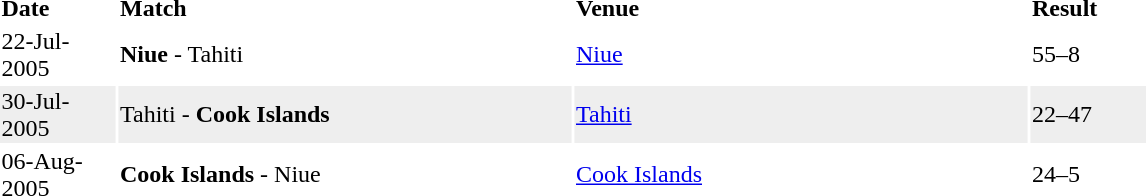<table>
<tr ---->
<td width="75"><strong>Date</strong></td>
<td width="300"><strong>Match</strong></td>
<td width="300"><strong>Venue</strong></td>
<td width="75"><strong>Result</strong></td>
</tr>
<tr ---->
<td>22-Jul-2005</td>
<td><strong>Niue</strong> - Tahiti</td>
<td><a href='#'>Niue</a></td>
<td>55–8</td>
</tr>
<tr ---- bgcolor="#eeeeee">
<td>30-Jul-2005</td>
<td>Tahiti - <strong>Cook Islands</strong></td>
<td><a href='#'>Tahiti</a></td>
<td>22–47</td>
</tr>
<tr ---->
<td>06-Aug-2005</td>
<td><strong>Cook Islands</strong> - Niue</td>
<td><a href='#'>Cook Islands</a></td>
<td>24–5</td>
</tr>
</table>
